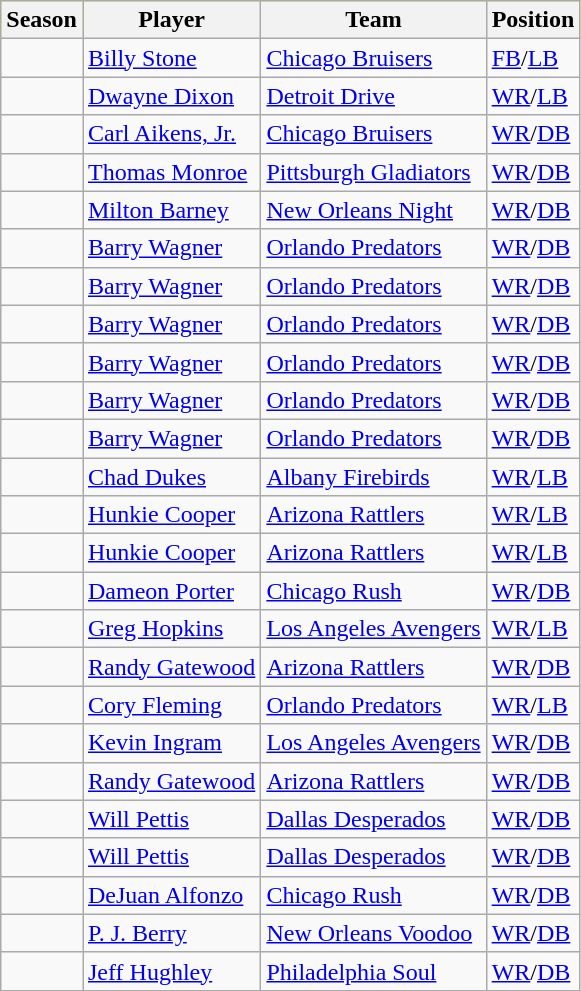<table class="wikitable">
<tr bgcolor="#efef">
<th>Season</th>
<th>Player</th>
<th>Team</th>
<th>Position</th>
</tr>
<tr>
<td align=center></td>
<td><a href='#'>Billy Stone</a></td>
<td><a href='#'>Chicago Bruisers</a></td>
<td><a href='#'>FB</a>/<a href='#'>LB</a></td>
</tr>
<tr>
<td align=center></td>
<td><a href='#'>Dwayne Dixon</a></td>
<td><a href='#'>Detroit Drive</a></td>
<td><a href='#'>WR</a>/<a href='#'>LB</a></td>
</tr>
<tr>
<td align=center></td>
<td><a href='#'>Carl Aikens, Jr.</a></td>
<td><a href='#'>Chicago Bruisers</a></td>
<td><a href='#'>WR</a>/<a href='#'>DB</a></td>
</tr>
<tr>
<td align=center></td>
<td><a href='#'>Thomas Monroe</a></td>
<td><a href='#'>Pittsburgh Gladiators</a></td>
<td><a href='#'>WR</a>/<a href='#'>DB</a></td>
</tr>
<tr>
<td align=center></td>
<td><a href='#'>Milton Barney</a></td>
<td><a href='#'>New Orleans Night</a></td>
<td><a href='#'>WR</a>/<a href='#'>DB</a></td>
</tr>
<tr>
<td align=center></td>
<td><a href='#'>Barry Wagner</a></td>
<td><a href='#'>Orlando Predators</a></td>
<td><a href='#'>WR</a>/<a href='#'>DB</a></td>
</tr>
<tr>
<td align=center></td>
<td><a href='#'>Barry Wagner</a></td>
<td><a href='#'>Orlando Predators</a></td>
<td><a href='#'>WR</a>/<a href='#'>DB</a></td>
</tr>
<tr>
<td align=center></td>
<td><a href='#'>Barry Wagner</a></td>
<td><a href='#'>Orlando Predators</a></td>
<td><a href='#'>WR</a>/<a href='#'>DB</a></td>
</tr>
<tr>
<td align=center></td>
<td><a href='#'>Barry Wagner</a></td>
<td><a href='#'>Orlando Predators</a></td>
<td><a href='#'>WR</a>/<a href='#'>DB</a></td>
</tr>
<tr>
<td align=center></td>
<td><a href='#'>Barry Wagner</a></td>
<td><a href='#'>Orlando Predators</a></td>
<td><a href='#'>WR</a>/<a href='#'>DB</a></td>
</tr>
<tr>
<td align=center></td>
<td><a href='#'>Barry Wagner</a></td>
<td><a href='#'>Orlando Predators</a></td>
<td><a href='#'>WR</a>/<a href='#'>DB</a></td>
</tr>
<tr>
<td align=center></td>
<td><a href='#'>Chad Dukes</a></td>
<td><a href='#'>Albany Firebirds</a></td>
<td><a href='#'>WR</a>/<a href='#'>LB</a></td>
</tr>
<tr>
<td align=center></td>
<td><a href='#'>Hunkie Cooper</a></td>
<td><a href='#'>Arizona Rattlers</a></td>
<td><a href='#'>WR</a>/<a href='#'>LB</a></td>
</tr>
<tr>
<td align=center></td>
<td><a href='#'>Hunkie Cooper</a></td>
<td><a href='#'>Arizona Rattlers</a></td>
<td><a href='#'>WR</a>/<a href='#'>LB</a></td>
</tr>
<tr>
<td align=center></td>
<td><a href='#'>Dameon Porter</a></td>
<td><a href='#'>Chicago Rush</a></td>
<td><a href='#'>WR</a>/<a href='#'>DB</a></td>
</tr>
<tr>
<td align=center></td>
<td><a href='#'>Greg Hopkins</a></td>
<td><a href='#'>Los Angeles Avengers</a></td>
<td><a href='#'>WR</a>/<a href='#'>LB</a></td>
</tr>
<tr>
<td align=center></td>
<td><a href='#'>Randy Gatewood</a></td>
<td><a href='#'>Arizona Rattlers</a></td>
<td><a href='#'>WR</a>/<a href='#'>DB</a></td>
</tr>
<tr>
<td align=center></td>
<td><a href='#'>Cory Fleming</a></td>
<td><a href='#'>Orlando Predators</a></td>
<td><a href='#'>WR</a>/<a href='#'>LB</a></td>
</tr>
<tr>
<td align=center></td>
<td><a href='#'>Kevin Ingram</a></td>
<td><a href='#'>Los Angeles Avengers</a></td>
<td><a href='#'>WR</a>/<a href='#'>DB</a></td>
</tr>
<tr>
<td align=center></td>
<td><a href='#'>Randy Gatewood</a></td>
<td><a href='#'>Arizona Rattlers</a></td>
<td><a href='#'>WR</a>/<a href='#'>DB</a></td>
</tr>
<tr>
<td align=center></td>
<td><a href='#'>Will Pettis</a></td>
<td><a href='#'>Dallas Desperados</a></td>
<td><a href='#'>WR</a>/<a href='#'>DB</a></td>
</tr>
<tr>
<td align=center></td>
<td><a href='#'>Will Pettis</a></td>
<td><a href='#'>Dallas Desperados</a></td>
<td><a href='#'>WR</a>/<a href='#'>DB</a></td>
</tr>
<tr>
<td align=center></td>
<td><a href='#'>DeJuan Alfonzo</a></td>
<td><a href='#'>Chicago Rush</a></td>
<td><a href='#'>WR</a>/<a href='#'>DB</a></td>
</tr>
<tr>
<td align=center></td>
<td><a href='#'>P. J. Berry</a></td>
<td><a href='#'>New Orleans Voodoo</a></td>
<td><a href='#'>WR</a>/<a href='#'>DB</a></td>
</tr>
<tr>
<td align=center></td>
<td><a href='#'>Jeff Hughley</a></td>
<td><a href='#'>Philadelphia Soul</a></td>
<td><a href='#'>WR</a>/<a href='#'>DB</a></td>
</tr>
</table>
